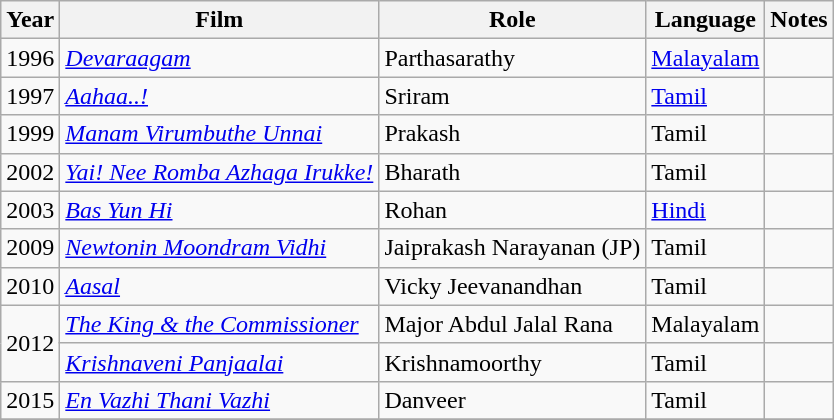<table class="wikitable sortable">
<tr>
<th>Year</th>
<th>Film</th>
<th>Role</th>
<th>Language</th>
<th class=unsortable>Notes</th>
</tr>
<tr>
<td>1996</td>
<td><em><a href='#'>Devaraagam</a></em></td>
<td>Parthasarathy</td>
<td><a href='#'>Malayalam</a></td>
<td></td>
</tr>
<tr>
<td>1997</td>
<td><em><a href='#'>Aahaa..!</a></em></td>
<td>Sriram</td>
<td><a href='#'>Tamil</a></td>
<td></td>
</tr>
<tr>
<td>1999</td>
<td><em><a href='#'>Manam Virumbuthe Unnai</a></em></td>
<td>Prakash</td>
<td>Tamil</td>
<td></td>
</tr>
<tr>
<td>2002</td>
<td><em><a href='#'>Yai! Nee Romba Azhaga Irukke!</a></em></td>
<td>Bharath</td>
<td>Tamil</td>
<td></td>
</tr>
<tr>
<td>2003</td>
<td><em><a href='#'>Bas Yun Hi</a></em></td>
<td>Rohan</td>
<td><a href='#'>Hindi</a></td>
<td></td>
</tr>
<tr>
<td>2009</td>
<td><em><a href='#'>Newtonin Moondram Vidhi</a></em></td>
<td>Jaiprakash Narayanan (JP)</td>
<td>Tamil</td>
<td></td>
</tr>
<tr>
<td>2010</td>
<td><em><a href='#'>Aasal</a></em></td>
<td>Vicky Jeevanandhan</td>
<td>Tamil</td>
<td></td>
</tr>
<tr>
<td rowspan="2">2012</td>
<td><em><a href='#'>The King & the Commissioner</a></em></td>
<td>Major Abdul Jalal Rana</td>
<td>Malayalam</td>
<td></td>
</tr>
<tr>
<td><em><a href='#'>Krishnaveni Panjaalai</a></em></td>
<td>Krishnamoorthy</td>
<td>Tamil</td>
<td></td>
</tr>
<tr>
<td>2015</td>
<td><em><a href='#'>En Vazhi Thani Vazhi</a></em></td>
<td>Danveer</td>
<td>Tamil</td>
<td></td>
</tr>
<tr>
</tr>
</table>
